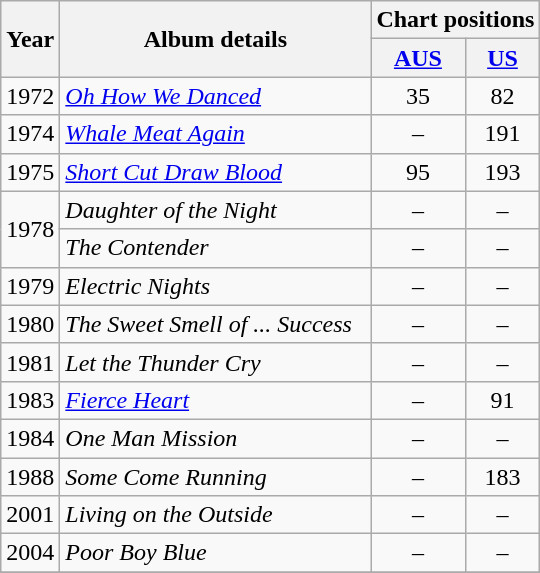<table class="wikitable" border="1">
<tr>
<th rowspan="2">Year</th>
<th rowspan="2" width="200">Album details</th>
<th colspan="2">Chart positions</th>
</tr>
<tr>
<th><a href='#'>AUS</a><br></th>
<th><a href='#'>US</a><br></th>
</tr>
<tr>
<td>1972</td>
<td><em><a href='#'>Oh How We Danced</a></em></td>
<td align="center">35</td>
<td align="center">82</td>
</tr>
<tr>
<td>1974</td>
<td><em><a href='#'>Whale Meat Again</a></em></td>
<td align="center">–</td>
<td align="center">191</td>
</tr>
<tr>
<td>1975</td>
<td><em><a href='#'>Short Cut Draw Blood</a></em></td>
<td align="center">95</td>
<td align="center">193</td>
</tr>
<tr>
<td rowspan="2">1978</td>
<td><em>Daughter of the Night</em></td>
<td align="center">–</td>
<td align="center">–</td>
</tr>
<tr>
<td><em>The Contender</em></td>
<td align="center">–</td>
<td align="center">–</td>
</tr>
<tr>
<td>1979</td>
<td><em>Electric Nights</em></td>
<td align="center">–</td>
<td align="center">–</td>
</tr>
<tr>
<td>1980</td>
<td><em>The Sweet Smell of ... Success</em></td>
<td align="center">–</td>
<td align="center">–</td>
</tr>
<tr>
<td>1981</td>
<td><em>Let the Thunder Cry</em></td>
<td align="center">–</td>
<td align="center">–</td>
</tr>
<tr>
<td>1983</td>
<td><em><a href='#'>Fierce Heart</a></em></td>
<td align="center">–</td>
<td align="center">91</td>
</tr>
<tr>
<td>1984</td>
<td><em>One Man Mission</em></td>
<td align="center">–</td>
<td align="center">–</td>
</tr>
<tr>
<td>1988</td>
<td><em>Some Come Running</em></td>
<td align="center">–</td>
<td align="center">183</td>
</tr>
<tr>
<td>2001</td>
<td><em>Living on the Outside</em></td>
<td align="center">–</td>
<td align="center">–</td>
</tr>
<tr>
<td>2004</td>
<td><em>Poor Boy Blue</em></td>
<td align="center">–</td>
<td align="center">–</td>
</tr>
<tr>
</tr>
</table>
